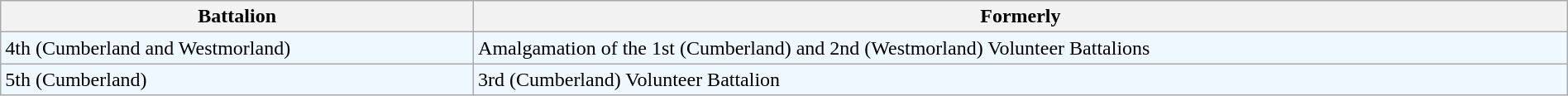<table class="wikitable" style="width:100%;">
<tr>
<th>Battalion</th>
<th>Formerly</th>
</tr>
<tr style="background:#f0f8ff;">
<td>4th (Cumberland and Westmorland)</td>
<td>Amalgamation of the 1st (Cumberland) and 2nd (Westmorland) Volunteer Battalions</td>
</tr>
<tr style="background:#f0f8ff;">
<td>5th (Cumberland)</td>
<td>3rd (Cumberland) Volunteer Battalion</td>
</tr>
</table>
